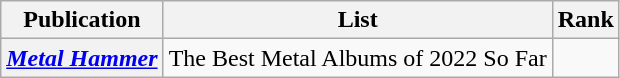<table class="wikitable sortable plainrowheaders">
<tr>
<th>Publication</th>
<th>List</th>
<th>Rank</th>
</tr>
<tr>
<th scope="row"><em><a href='#'>Metal Hammer</a></em></th>
<td>The Best Metal Albums of 2022 So Far</td>
<td></td>
</tr>
</table>
